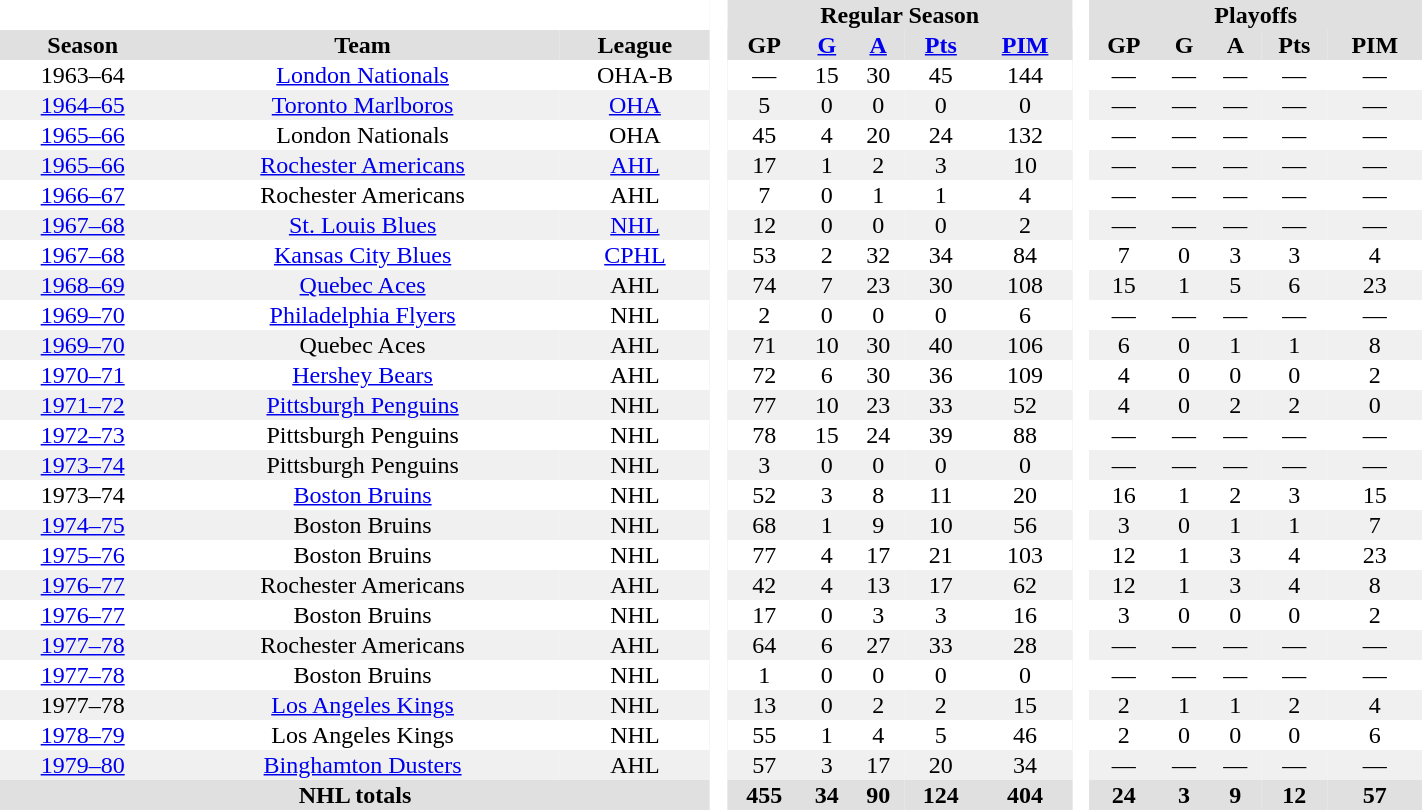<table border="0" cellpadding="1" cellspacing="0" style="text-align:center; width:75%">
<tr bgcolor="#e0e0e0">
<th colspan="3"  bgcolor="#ffffff"> </th>
<th rowspan="99" bgcolor="#ffffff"> </th>
<th colspan="5">Regular Season</th>
<th rowspan="99" bgcolor="#ffffff"> </th>
<th colspan="5">Playoffs</th>
</tr>
<tr bgcolor="#e0e0e0">
<th>Season</th>
<th>Team</th>
<th>League</th>
<th>GP</th>
<th><a href='#'>G</a></th>
<th><a href='#'>A</a></th>
<th><a href='#'>Pts</a></th>
<th><a href='#'>PIM</a></th>
<th>GP</th>
<th>G</th>
<th>A</th>
<th>Pts</th>
<th>PIM</th>
</tr>
<tr>
<td>1963–64</td>
<td><a href='#'>London Nationals</a></td>
<td>OHA-B</td>
<td>—</td>
<td>15</td>
<td>30</td>
<td>45</td>
<td>144</td>
<td>—</td>
<td>—</td>
<td>—</td>
<td>—</td>
<td>—</td>
</tr>
<tr bgcolor="#f0f0f0">
<td><a href='#'>1964–65</a></td>
<td><a href='#'>Toronto Marlboros</a></td>
<td><a href='#'>OHA</a></td>
<td>5</td>
<td>0</td>
<td>0</td>
<td>0</td>
<td>0</td>
<td>—</td>
<td>—</td>
<td>—</td>
<td>—</td>
<td>—</td>
</tr>
<tr>
<td><a href='#'>1965–66</a></td>
<td>London Nationals</td>
<td>OHA</td>
<td>45</td>
<td>4</td>
<td>20</td>
<td>24</td>
<td>132</td>
<td>—</td>
<td>—</td>
<td>—</td>
<td>—</td>
<td>—</td>
</tr>
<tr bgcolor="#f0f0f0">
<td><a href='#'>1965–66</a></td>
<td><a href='#'>Rochester Americans</a></td>
<td><a href='#'>AHL</a></td>
<td>17</td>
<td>1</td>
<td>2</td>
<td>3</td>
<td>10</td>
<td>—</td>
<td>—</td>
<td>—</td>
<td>—</td>
<td>—</td>
</tr>
<tr>
<td><a href='#'>1966–67</a></td>
<td>Rochester Americans</td>
<td>AHL</td>
<td>7</td>
<td>0</td>
<td>1</td>
<td>1</td>
<td>4</td>
<td>—</td>
<td>—</td>
<td>—</td>
<td>—</td>
<td>—</td>
</tr>
<tr bgcolor="#f0f0f0">
<td><a href='#'>1967–68</a></td>
<td><a href='#'>St. Louis Blues</a></td>
<td><a href='#'>NHL</a></td>
<td>12</td>
<td>0</td>
<td>0</td>
<td>0</td>
<td>2</td>
<td>—</td>
<td>—</td>
<td>—</td>
<td>—</td>
<td>—</td>
</tr>
<tr>
<td><a href='#'>1967–68</a></td>
<td><a href='#'>Kansas City Blues</a></td>
<td><a href='#'>CPHL</a></td>
<td>53</td>
<td>2</td>
<td>32</td>
<td>34</td>
<td>84</td>
<td>7</td>
<td>0</td>
<td>3</td>
<td>3</td>
<td>4</td>
</tr>
<tr bgcolor="#f0f0f0">
<td><a href='#'>1968–69</a></td>
<td><a href='#'>Quebec Aces</a></td>
<td>AHL</td>
<td>74</td>
<td>7</td>
<td>23</td>
<td>30</td>
<td>108</td>
<td>15</td>
<td>1</td>
<td>5</td>
<td>6</td>
<td>23</td>
</tr>
<tr>
<td><a href='#'>1969–70</a></td>
<td><a href='#'>Philadelphia Flyers</a></td>
<td>NHL</td>
<td>2</td>
<td>0</td>
<td>0</td>
<td>0</td>
<td>6</td>
<td>—</td>
<td>—</td>
<td>—</td>
<td>—</td>
<td>—</td>
</tr>
<tr bgcolor="#f0f0f0">
<td><a href='#'>1969–70</a></td>
<td>Quebec Aces</td>
<td>AHL</td>
<td>71</td>
<td>10</td>
<td>30</td>
<td>40</td>
<td>106</td>
<td>6</td>
<td>0</td>
<td>1</td>
<td>1</td>
<td>8</td>
</tr>
<tr>
<td><a href='#'>1970–71</a></td>
<td><a href='#'>Hershey Bears</a></td>
<td>AHL</td>
<td>72</td>
<td>6</td>
<td>30</td>
<td>36</td>
<td>109</td>
<td>4</td>
<td>0</td>
<td>0</td>
<td>0</td>
<td>2</td>
</tr>
<tr bgcolor="#f0f0f0">
<td><a href='#'>1971–72</a></td>
<td><a href='#'>Pittsburgh Penguins</a></td>
<td>NHL</td>
<td>77</td>
<td>10</td>
<td>23</td>
<td>33</td>
<td>52</td>
<td>4</td>
<td>0</td>
<td>2</td>
<td>2</td>
<td>0</td>
</tr>
<tr>
<td><a href='#'>1972–73</a></td>
<td>Pittsburgh Penguins</td>
<td>NHL</td>
<td>78</td>
<td>15</td>
<td>24</td>
<td>39</td>
<td>88</td>
<td>—</td>
<td>—</td>
<td>—</td>
<td>—</td>
<td>—</td>
</tr>
<tr bgcolor="#f0f0f0">
<td><a href='#'>1973–74</a></td>
<td>Pittsburgh Penguins</td>
<td>NHL</td>
<td>3</td>
<td>0</td>
<td>0</td>
<td>0</td>
<td>0</td>
<td>—</td>
<td>—</td>
<td>—</td>
<td>—</td>
<td>—</td>
</tr>
<tr>
<td>1973–74</td>
<td><a href='#'>Boston Bruins</a></td>
<td>NHL</td>
<td>52</td>
<td>3</td>
<td>8</td>
<td>11</td>
<td>20</td>
<td>16</td>
<td>1</td>
<td>2</td>
<td>3</td>
<td>15</td>
</tr>
<tr bgcolor="#f0f0f0">
<td><a href='#'>1974–75</a></td>
<td>Boston Bruins</td>
<td>NHL</td>
<td>68</td>
<td>1</td>
<td>9</td>
<td>10</td>
<td>56</td>
<td>3</td>
<td>0</td>
<td>1</td>
<td>1</td>
<td>7</td>
</tr>
<tr>
<td><a href='#'>1975–76</a></td>
<td>Boston Bruins</td>
<td>NHL</td>
<td>77</td>
<td>4</td>
<td>17</td>
<td>21</td>
<td>103</td>
<td>12</td>
<td>1</td>
<td>3</td>
<td>4</td>
<td>23</td>
</tr>
<tr bgcolor="#f0f0f0">
<td><a href='#'>1976–77</a></td>
<td>Rochester Americans</td>
<td>AHL</td>
<td>42</td>
<td>4</td>
<td>13</td>
<td>17</td>
<td>62</td>
<td>12</td>
<td>1</td>
<td>3</td>
<td>4</td>
<td>8</td>
</tr>
<tr>
<td><a href='#'>1976–77</a></td>
<td>Boston Bruins</td>
<td>NHL</td>
<td>17</td>
<td>0</td>
<td>3</td>
<td>3</td>
<td>16</td>
<td>3</td>
<td>0</td>
<td>0</td>
<td>0</td>
<td>2</td>
</tr>
<tr bgcolor="#f0f0f0">
<td><a href='#'>1977–78</a></td>
<td>Rochester Americans</td>
<td>AHL</td>
<td>64</td>
<td>6</td>
<td>27</td>
<td>33</td>
<td>28</td>
<td>—</td>
<td>—</td>
<td>—</td>
<td>—</td>
<td>—</td>
</tr>
<tr>
<td><a href='#'>1977–78</a></td>
<td>Boston Bruins</td>
<td>NHL</td>
<td>1</td>
<td>0</td>
<td>0</td>
<td>0</td>
<td>0</td>
<td>—</td>
<td>—</td>
<td>—</td>
<td>—</td>
<td>—</td>
</tr>
<tr bgcolor="#f0f0f0">
<td>1977–78</td>
<td><a href='#'>Los Angeles Kings</a></td>
<td>NHL</td>
<td>13</td>
<td>0</td>
<td>2</td>
<td>2</td>
<td>15</td>
<td>2</td>
<td>1</td>
<td>1</td>
<td>2</td>
<td>4</td>
</tr>
<tr>
<td><a href='#'>1978–79</a></td>
<td>Los Angeles Kings</td>
<td>NHL</td>
<td>55</td>
<td>1</td>
<td>4</td>
<td>5</td>
<td>46</td>
<td>2</td>
<td>0</td>
<td>0</td>
<td>0</td>
<td>6</td>
</tr>
<tr bgcolor="#f0f0f0">
<td><a href='#'>1979–80</a></td>
<td><a href='#'>Binghamton Dusters</a></td>
<td>AHL</td>
<td>57</td>
<td>3</td>
<td>17</td>
<td>20</td>
<td>34</td>
<td>—</td>
<td>—</td>
<td>—</td>
<td>—</td>
<td>—</td>
</tr>
<tr bgcolor="#e0e0e0">
<th colspan="3">NHL totals</th>
<th>455</th>
<th>34</th>
<th>90</th>
<th>124</th>
<th>404</th>
<th>24</th>
<th>3</th>
<th>9</th>
<th>12</th>
<th>57</th>
</tr>
</table>
